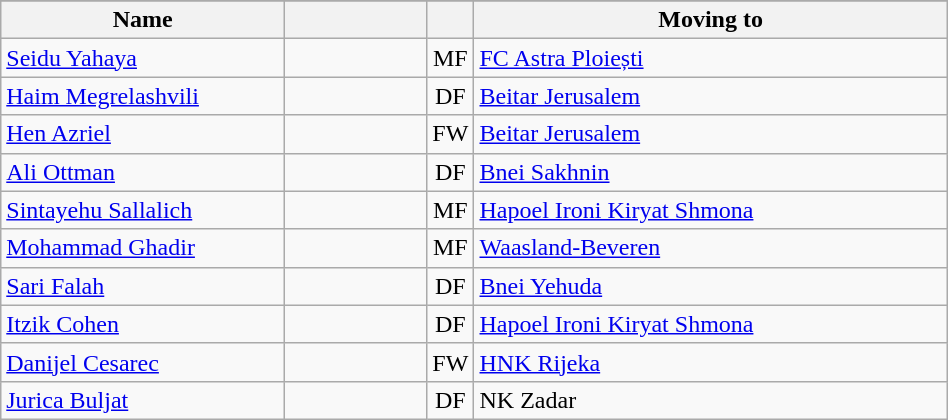<table class="wikitable" style="text-align: center; width:50%">
<tr>
</tr>
<tr>
<th width=30% align="center">Name</th>
<th width=15% align="center"></th>
<th width=5% align="center"></th>
<th width=50% align="center">Moving to</th>
</tr>
<tr>
<td align=left><a href='#'>Seidu Yahaya</a></td>
<td></td>
<td>MF</td>
<td align=left> <a href='#'>FC Astra Ploiești</a></td>
</tr>
<tr>
<td align=left><a href='#'>Haim Megrelashvili</a></td>
<td></td>
<td>DF</td>
<td align=left> <a href='#'>Beitar Jerusalem</a></td>
</tr>
<tr>
<td align=left><a href='#'>Hen Azriel</a></td>
<td></td>
<td>FW</td>
<td align=left> <a href='#'>Beitar Jerusalem</a></td>
</tr>
<tr>
<td align=left><a href='#'>Ali Ottman</a></td>
<td></td>
<td>DF</td>
<td align=left> <a href='#'>Bnei Sakhnin</a></td>
</tr>
<tr>
<td align=left><a href='#'>Sintayehu Sallalich</a></td>
<td></td>
<td>MF</td>
<td align=left> <a href='#'>Hapoel Ironi Kiryat Shmona</a></td>
</tr>
<tr>
<td align=left><a href='#'>Mohammad Ghadir</a></td>
<td></td>
<td>MF</td>
<td align=left> <a href='#'>Waasland-Beveren</a></td>
</tr>
<tr>
<td align=left><a href='#'>Sari Falah</a></td>
<td></td>
<td>DF</td>
<td align=left> <a href='#'>Bnei Yehuda</a></td>
</tr>
<tr>
<td align=left><a href='#'>Itzik Cohen</a></td>
<td></td>
<td>DF</td>
<td align=left> <a href='#'>Hapoel Ironi Kiryat Shmona</a></td>
</tr>
<tr>
<td align=left><a href='#'>Danijel Cesarec</a></td>
<td></td>
<td>FW</td>
<td align=left> <a href='#'>HNK Rijeka</a></td>
</tr>
<tr>
<td align=left><a href='#'>Jurica Buljat</a></td>
<td></td>
<td>DF</td>
<td align=left> NK Zadar</td>
</tr>
</table>
